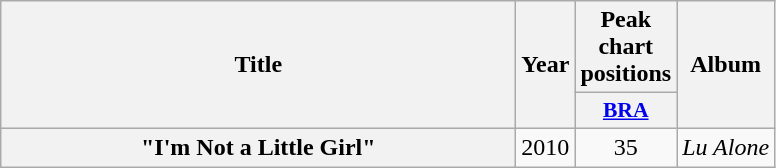<table class="wikitable plainrowheaders" style="text-align:center;">
<tr>
<th scope="col" rowspan="2" style="width:21em;">Title</th>
<th scope="col" rowspan="2">Year</th>
<th scope="col" colspan="1">Peak chart positions</th>
<th scope="col" rowspan="2">Album</th>
</tr>
<tr>
<th scope="col" style="width:2.5em;font-size:90%;"><a href='#'>BRA</a></th>
</tr>
<tr>
<th scope="row">"I'm Not a Little Girl"</th>
<td>2010</td>
<td>35</td>
<td><em>Lu Alone</em></td>
</tr>
</table>
